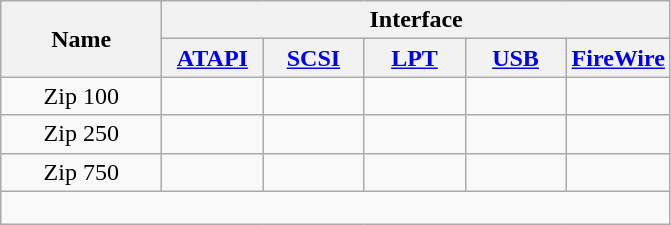<table class="wikitable" style="text-align: center; width: auto;">
<tr>
<th rowspan="2" style="width:100px;">Name</th>
<th colspan=5>Interface</th>
</tr>
<tr>
<th style="width:60px;"><a href='#'>ATAPI</a></th>
<th style="width:60px;"><a href='#'>SCSI</a></th>
<th style="width:60px;"><a href='#'>LPT</a></th>
<th style="width:60px;"><a href='#'>USB</a></th>
<th style="width:60px;"><a href='#'>FireWire</a></th>
</tr>
<tr>
<td>Zip 100</td>
<td></td>
<td></td>
<td></td>
<td></td>
<td></td>
</tr>
<tr>
<td>Zip 250</td>
<td></td>
<td></td>
<td></td>
<td></td>
<td></td>
</tr>
<tr>
<td>Zip 750</td>
<td></td>
<td></td>
<td></td>
<td></td>
<td></td>
</tr>
<tr>
<td colspan=6 style="text-align:left; font-size: 85%;"><br></td>
</tr>
</table>
